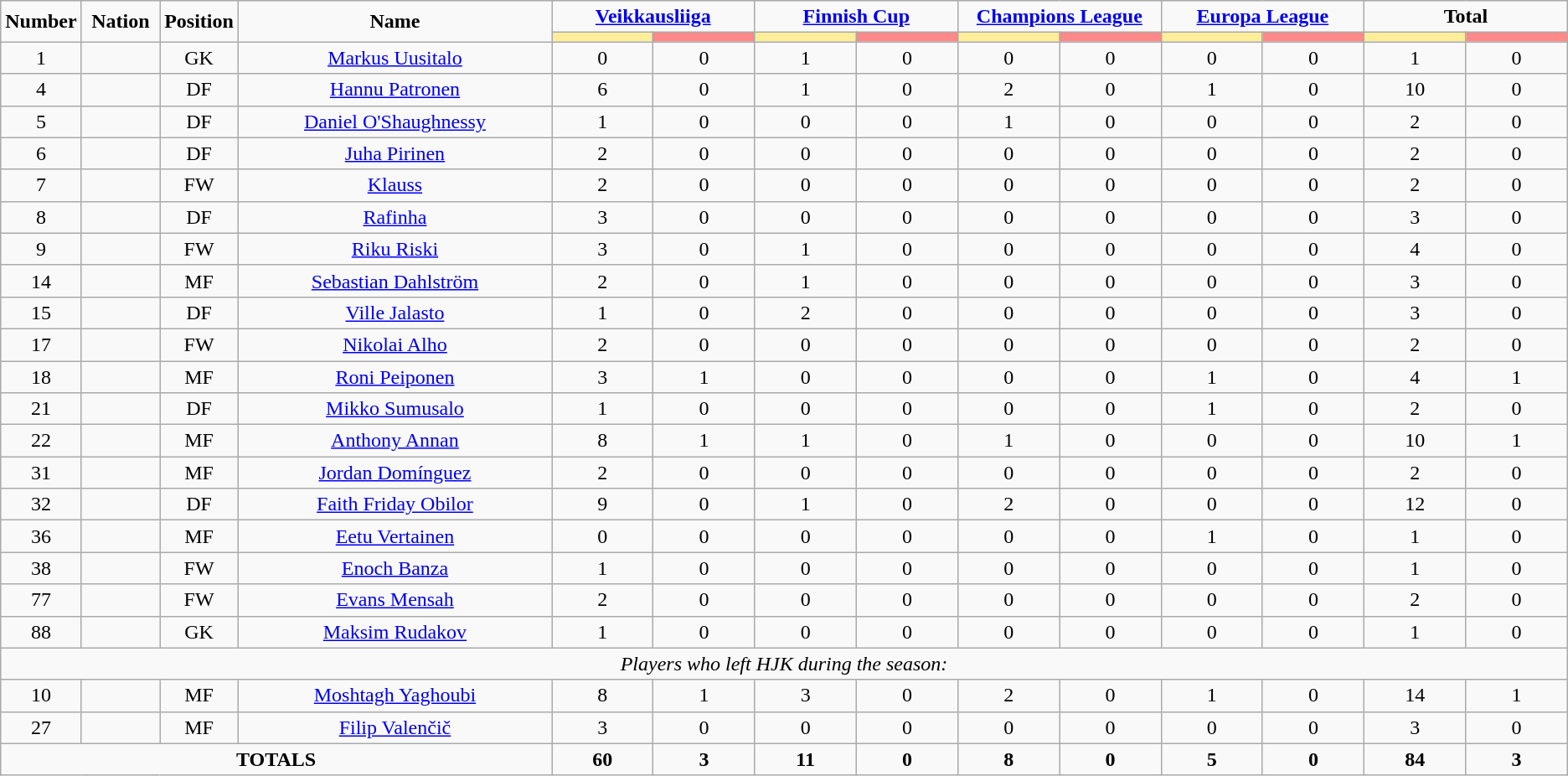<table class="wikitable" style="text-align:center;">
<tr>
<td rowspan="2"  style="width:5%;"><strong>Number</strong></td>
<td rowspan="2"  style="width:5%;"><strong>Nation</strong></td>
<td rowspan="2"  style="width:5%;"><strong>Position</strong></td>
<td rowspan="2"  style="width:20%;"><strong>Name</strong></td>
<td colspan="2"><strong><a href='#'>Veikkausliiga</a></strong></td>
<td colspan="2"><strong><a href='#'>Finnish Cup</a></strong></td>
<td colspan="2"><strong><a href='#'>Champions League</a></strong></td>
<td colspan="2"><strong><a href='#'>Europa League</a></strong></td>
<td colspan="2"><strong>Total</strong></td>
</tr>
<tr>
<th style="width:60px; background:#fe9;"></th>
<th style="width:60px; background:#ff8888;"></th>
<th style="width:60px; background:#fe9;"></th>
<th style="width:60px; background:#ff8888;"></th>
<th style="width:60px; background:#fe9;"></th>
<th style="width:60px; background:#ff8888;"></th>
<th style="width:60px; background:#fe9;"></th>
<th style="width:60px; background:#ff8888;"></th>
<th style="width:60px; background:#fe9;"></th>
<th style="width:60px; background:#ff8888;"></th>
</tr>
<tr>
<td>1</td>
<td></td>
<td>GK</td>
<td><a href='#'>Markus Uusitalo</a></td>
<td>0</td>
<td>0</td>
<td>1</td>
<td>0</td>
<td>0</td>
<td>0</td>
<td>0</td>
<td>0</td>
<td>1</td>
<td>0</td>
</tr>
<tr>
<td>4</td>
<td></td>
<td>DF</td>
<td><a href='#'>Hannu Patronen</a></td>
<td>6</td>
<td>0</td>
<td>1</td>
<td>0</td>
<td>2</td>
<td>0</td>
<td>1</td>
<td>0</td>
<td>10</td>
<td>0</td>
</tr>
<tr>
<td>5</td>
<td></td>
<td>DF</td>
<td><a href='#'>Daniel O'Shaughnessy</a></td>
<td>1</td>
<td>0</td>
<td>0</td>
<td>0</td>
<td>1</td>
<td>0</td>
<td>0</td>
<td>0</td>
<td>2</td>
<td>0</td>
</tr>
<tr>
<td>6</td>
<td></td>
<td>DF</td>
<td><a href='#'>Juha Pirinen</a></td>
<td>2</td>
<td>0</td>
<td>0</td>
<td>0</td>
<td>0</td>
<td>0</td>
<td>0</td>
<td>0</td>
<td>2</td>
<td>0</td>
</tr>
<tr>
<td>7</td>
<td></td>
<td>FW</td>
<td><a href='#'>Klauss</a></td>
<td>2</td>
<td>0</td>
<td>0</td>
<td>0</td>
<td>0</td>
<td>0</td>
<td>0</td>
<td>0</td>
<td>2</td>
<td>0</td>
</tr>
<tr>
<td>8</td>
<td></td>
<td>DF</td>
<td><a href='#'>Rafinha</a></td>
<td>3</td>
<td>0</td>
<td>0</td>
<td>0</td>
<td>0</td>
<td>0</td>
<td>0</td>
<td>0</td>
<td>3</td>
<td>0</td>
</tr>
<tr>
<td>9</td>
<td></td>
<td>FW</td>
<td><a href='#'>Riku Riski</a></td>
<td>3</td>
<td>0</td>
<td>1</td>
<td>0</td>
<td>0</td>
<td>0</td>
<td>0</td>
<td>0</td>
<td>4</td>
<td>0</td>
</tr>
<tr>
<td>14</td>
<td></td>
<td>MF</td>
<td><a href='#'>Sebastian Dahlström</a></td>
<td>2</td>
<td>0</td>
<td>1</td>
<td>0</td>
<td>0</td>
<td>0</td>
<td>0</td>
<td>0</td>
<td>3</td>
<td>0</td>
</tr>
<tr>
<td>15</td>
<td></td>
<td>DF</td>
<td><a href='#'>Ville Jalasto</a></td>
<td>1</td>
<td>0</td>
<td>2</td>
<td>0</td>
<td>0</td>
<td>0</td>
<td>0</td>
<td>0</td>
<td>3</td>
<td>0</td>
</tr>
<tr>
<td>17</td>
<td></td>
<td>FW</td>
<td><a href='#'>Nikolai Alho</a></td>
<td>2</td>
<td>0</td>
<td>0</td>
<td>0</td>
<td>0</td>
<td>0</td>
<td>0</td>
<td>0</td>
<td>2</td>
<td>0</td>
</tr>
<tr>
<td>18</td>
<td></td>
<td>MF</td>
<td><a href='#'>Roni Peiponen</a></td>
<td>3</td>
<td>1</td>
<td>0</td>
<td>0</td>
<td>0</td>
<td>0</td>
<td>1</td>
<td>0</td>
<td>4</td>
<td>1</td>
</tr>
<tr>
<td>21</td>
<td></td>
<td>DF</td>
<td><a href='#'>Mikko Sumusalo</a></td>
<td>1</td>
<td>0</td>
<td>0</td>
<td>0</td>
<td>0</td>
<td>0</td>
<td>1</td>
<td>0</td>
<td>2</td>
<td>0</td>
</tr>
<tr>
<td>22</td>
<td></td>
<td>MF</td>
<td><a href='#'>Anthony Annan</a></td>
<td>8</td>
<td>1</td>
<td>1</td>
<td>0</td>
<td>1</td>
<td>0</td>
<td>0</td>
<td>0</td>
<td>10</td>
<td>1</td>
</tr>
<tr>
<td>31</td>
<td></td>
<td>MF</td>
<td><a href='#'>Jordan Domínguez</a></td>
<td>2</td>
<td>0</td>
<td>0</td>
<td>0</td>
<td>0</td>
<td>0</td>
<td>0</td>
<td>0</td>
<td>2</td>
<td>0</td>
</tr>
<tr>
<td>32</td>
<td></td>
<td>DF</td>
<td><a href='#'>Faith Friday Obilor</a></td>
<td>9</td>
<td>0</td>
<td>1</td>
<td>0</td>
<td>2</td>
<td>0</td>
<td>0</td>
<td>0</td>
<td>12</td>
<td>0</td>
</tr>
<tr>
<td>36</td>
<td></td>
<td>MF</td>
<td><a href='#'>Eetu Vertainen</a></td>
<td>0</td>
<td>0</td>
<td>0</td>
<td>0</td>
<td>0</td>
<td>0</td>
<td>1</td>
<td>0</td>
<td>1</td>
<td>0</td>
</tr>
<tr>
<td>38</td>
<td></td>
<td>FW</td>
<td><a href='#'>Enoch Banza</a></td>
<td>1</td>
<td>0</td>
<td>0</td>
<td>0</td>
<td>0</td>
<td>0</td>
<td>0</td>
<td>0</td>
<td>1</td>
<td>0</td>
</tr>
<tr>
<td>77</td>
<td></td>
<td>FW</td>
<td><a href='#'>Evans Mensah</a></td>
<td>2</td>
<td>0</td>
<td>0</td>
<td>0</td>
<td>0</td>
<td>0</td>
<td>0</td>
<td>0</td>
<td>2</td>
<td>0</td>
</tr>
<tr>
<td>88</td>
<td></td>
<td>GK</td>
<td><a href='#'>Maksim Rudakov</a></td>
<td>1</td>
<td>0</td>
<td>0</td>
<td>0</td>
<td>0</td>
<td>0</td>
<td>0</td>
<td>0</td>
<td>1</td>
<td>0</td>
</tr>
<tr>
<td colspan="14"><em>Players who left HJK during the season:</em></td>
</tr>
<tr>
<td>10</td>
<td></td>
<td>MF</td>
<td><a href='#'>Moshtagh Yaghoubi</a></td>
<td>8</td>
<td>1</td>
<td>3</td>
<td>0</td>
<td>2</td>
<td>0</td>
<td>1</td>
<td>0</td>
<td>14</td>
<td>1</td>
</tr>
<tr>
<td>27</td>
<td></td>
<td>MF</td>
<td><a href='#'>Filip Valenčič</a></td>
<td>3</td>
<td>0</td>
<td>0</td>
<td>0</td>
<td>0</td>
<td>0</td>
<td>0</td>
<td>0</td>
<td>3</td>
<td>0</td>
</tr>
<tr>
<td colspan="4"><strong>TOTALS</strong></td>
<td><strong>60</strong></td>
<td><strong>3</strong></td>
<td><strong>11</strong></td>
<td><strong>0</strong></td>
<td><strong>8</strong></td>
<td><strong>0</strong></td>
<td><strong>5</strong></td>
<td><strong>0</strong></td>
<td><strong>84</strong></td>
<td><strong>3</strong></td>
</tr>
</table>
